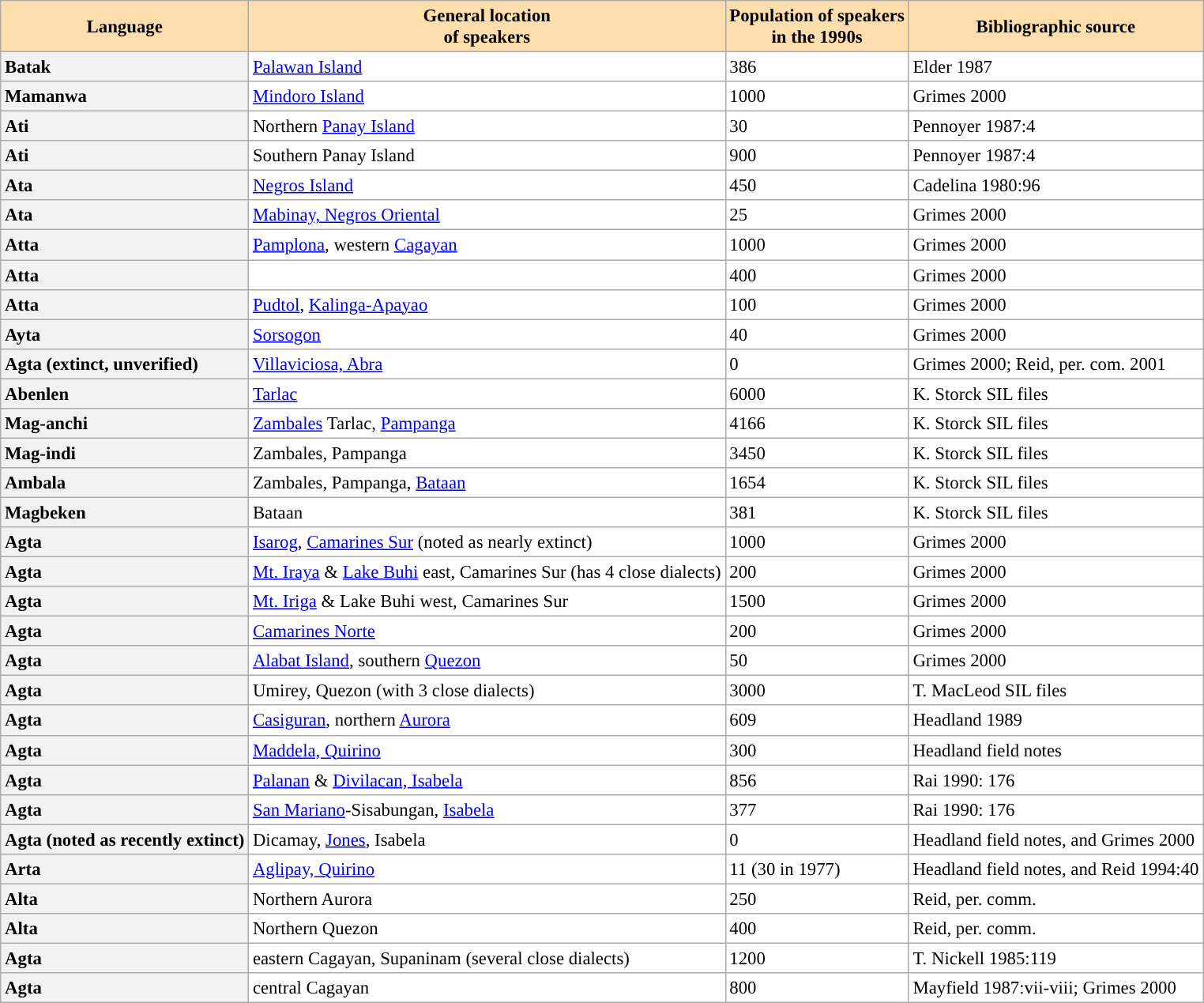<table class="wikitable" style="font-size:95%;background-color:white;">
<tr style="background-color:#ffdead;">
<th scope="col" style="background-color:initial;">Language</th>
<th scope="col" style="background-color:initial;">General location<br>of speakers</th>
<th scope="col" style="background-color:initial;">Population of speakers<br>in the 1990s</th>
<th scope="col" style="background-color:initial;">Bibliographic source</th>
</tr>
<tr>
<th scope="row" style="text-align:left;">Batak</th>
<td><a href='#'>Palawan Island</a></td>
<td>386</td>
<td>Elder 1987</td>
</tr>
<tr>
<th scope="row" style="text-align:left;">Mamanwa</th>
<td><a href='#'>Mindoro Island</a></td>
<td>1000</td>
<td>Grimes 2000</td>
</tr>
<tr>
<th scope="row" style="text-align:left;">Ati</th>
<td>Northern <a href='#'>Panay Island</a></td>
<td>30</td>
<td>Pennoyer 1987:4</td>
</tr>
<tr>
<th scope="row" style="text-align:left;">Ati</th>
<td>Southern Panay Island</td>
<td>900</td>
<td>Pennoyer 1987:4</td>
</tr>
<tr>
<th scope="row" style="text-align:left;">Ata</th>
<td><a href='#'>Negros Island</a></td>
<td>450</td>
<td>Cadelina 1980:96</td>
</tr>
<tr>
<th scope="row" style="text-align:left;">Ata</th>
<td><a href='#'>Mabinay, Negros Oriental</a></td>
<td>25</td>
<td>Grimes 2000</td>
</tr>
<tr>
<th scope="row" style="text-align:left;">Atta</th>
<td><a href='#'>Pamplona</a>, western <a href='#'>Cagayan</a></td>
<td>1000</td>
<td>Grimes 2000</td>
</tr>
<tr>
<th scope="row" style="text-align:left;">Atta</th>
<td></td>
<td>400</td>
<td>Grimes 2000</td>
</tr>
<tr>
<th scope="row" style="text-align:left;">Atta</th>
<td><a href='#'>Pudtol</a>, <a href='#'>Kalinga-Apayao</a></td>
<td>100</td>
<td>Grimes 2000</td>
</tr>
<tr>
<th scope="row" style="text-align:left;">Ayta</th>
<td><a href='#'>Sorsogon</a></td>
<td>40</td>
<td>Grimes 2000</td>
</tr>
<tr>
<th scope="row" style="text-align:left;">Agta (extinct, unverified)</th>
<td><a href='#'>Villaviciosa, Abra</a></td>
<td>0</td>
<td>Grimes 2000; Reid, per. com. 2001</td>
</tr>
<tr>
<th scope="row" style="text-align:left;">Abenlen</th>
<td><a href='#'>Tarlac</a></td>
<td>6000</td>
<td>K. Storck SIL files</td>
</tr>
<tr>
<th scope="row" style="text-align:left;">Mag-anchi</th>
<td><a href='#'>Zambales</a> Tarlac, <a href='#'>Pampanga</a></td>
<td>4166</td>
<td>K. Storck SIL files</td>
</tr>
<tr>
<th scope="row" style="text-align:left;">Mag-indi</th>
<td>Zambales, Pampanga</td>
<td>3450</td>
<td>K. Storck SIL files</td>
</tr>
<tr>
<th scope="row" style="text-align:left;">Ambala</th>
<td>Zambales, Pampanga, <a href='#'>Bataan</a></td>
<td>1654</td>
<td>K. Storck SIL files</td>
</tr>
<tr>
<th scope="row" style="text-align:left;">Magbeken</th>
<td>Bataan</td>
<td>381</td>
<td>K. Storck SIL files</td>
</tr>
<tr>
<th scope="row" style="text-align:left;">Agta</th>
<td><a href='#'>Isarog</a>, <a href='#'>Camarines Sur</a> (noted as nearly extinct)</td>
<td>1000</td>
<td>Grimes 2000</td>
</tr>
<tr>
<th scope="row" style="text-align:left;">Agta</th>
<td><a href='#'>Mt. Iraya</a> & <a href='#'>Lake Buhi</a> east, Camarines Sur (has 4 close dialects)</td>
<td>200</td>
<td>Grimes 2000</td>
</tr>
<tr>
<th scope="row" style="text-align:left;">Agta</th>
<td><a href='#'>Mt. Iriga</a> & Lake Buhi west, Camarines Sur</td>
<td>1500</td>
<td>Grimes 2000</td>
</tr>
<tr>
<th scope="row" style="text-align:left;">Agta</th>
<td><a href='#'>Camarines Norte</a></td>
<td>200</td>
<td>Grimes 2000</td>
</tr>
<tr>
<th scope="row" style="text-align:left;">Agta</th>
<td><a href='#'>Alabat Island</a>, southern <a href='#'>Quezon</a></td>
<td>50</td>
<td>Grimes 2000</td>
</tr>
<tr>
<th scope="row" style="text-align:left;">Agta</th>
<td>Umirey, Quezon (with 3 close dialects)</td>
<td>3000</td>
<td>T. MacLeod SIL files</td>
</tr>
<tr>
<th scope="row" style="text-align:left;">Agta</th>
<td><a href='#'>Casiguran</a>, northern <a href='#'>Aurora</a></td>
<td>609</td>
<td>Headland 1989</td>
</tr>
<tr>
<th scope="row" style="text-align:left;">Agta</th>
<td><a href='#'>Maddela, Quirino</a></td>
<td>300</td>
<td>Headland field notes</td>
</tr>
<tr>
<th scope="row" style="text-align:left;">Agta</th>
<td><a href='#'>Palanan</a> & <a href='#'>Divilacan, Isabela</a></td>
<td>856</td>
<td>Rai 1990: 176</td>
</tr>
<tr>
<th scope="row" style="text-align:left;">Agta</th>
<td><a href='#'>San Mariano</a>-Sisabungan, <a href='#'>Isabela</a></td>
<td>377</td>
<td>Rai 1990: 176</td>
</tr>
<tr>
<th scope="row" style="text-align:left;">Agta (noted as recently extinct)</th>
<td>Dicamay, <a href='#'>Jones</a>, Isabela</td>
<td>0</td>
<td>Headland field notes, and Grimes 2000</td>
</tr>
<tr>
<th scope="row" style="text-align:left;">Arta</th>
<td><a href='#'>Aglipay, Quirino</a></td>
<td>11 (30 in 1977)</td>
<td>Headland field notes, and Reid 1994:40</td>
</tr>
<tr>
<th scope="row" style="text-align:left;">Alta</th>
<td>Northern Aurora</td>
<td>250</td>
<td>Reid, per. comm.</td>
</tr>
<tr>
<th scope="row" style="text-align:left;">Alta</th>
<td>Northern Quezon</td>
<td>400</td>
<td>Reid, per. comm.</td>
</tr>
<tr>
<th scope="row" style="text-align:left;">Agta</th>
<td>eastern Cagayan, Supaninam (several close dialects)</td>
<td>1200</td>
<td>T. Nickell 1985:119</td>
</tr>
<tr>
<th scope="row" style="text-align:left;">Agta</th>
<td>central Cagayan</td>
<td>800</td>
<td>Mayfield 1987:vii-viii; Grimes 2000</td>
</tr>
</table>
